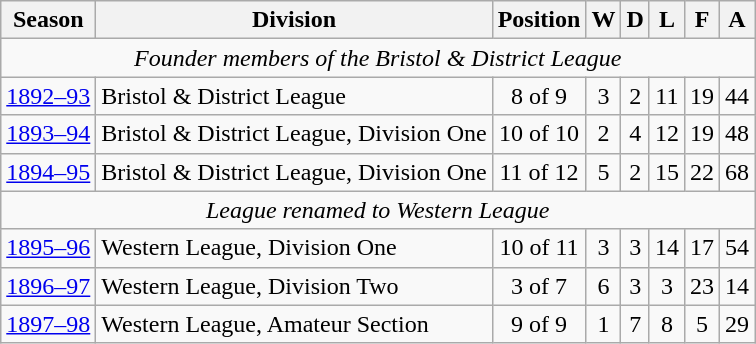<table class="wikitable" style="text-align:center;">
<tr>
<th>Season</th>
<th>Division</th>
<th>Position</th>
<th>W</th>
<th>D</th>
<th>L</th>
<th>F</th>
<th>A</th>
</tr>
<tr>
<td colspan="8"><em>Founder members of the Bristol & District League</em></td>
</tr>
<tr>
<td><a href='#'>1892–93</a></td>
<td align="left">Bristol & District League</td>
<td>8 of 9</td>
<td>3</td>
<td>2</td>
<td>11</td>
<td>19</td>
<td>44</td>
</tr>
<tr>
<td><a href='#'>1893–94</a></td>
<td align="left">Bristol & District League, Division One</td>
<td>10 of 10</td>
<td>2</td>
<td>4</td>
<td>12</td>
<td>19</td>
<td>48</td>
</tr>
<tr>
<td><a href='#'>1894–95</a></td>
<td align="left">Bristol & District League, Division One</td>
<td>11 of 12</td>
<td>5</td>
<td>2</td>
<td>15</td>
<td>22</td>
<td>68</td>
</tr>
<tr>
<td colspan="8"><em>League renamed to Western League</em></td>
</tr>
<tr>
<td><a href='#'>1895–96</a></td>
<td align="left">Western League, Division One</td>
<td>10 of 11</td>
<td>3</td>
<td>3</td>
<td>14</td>
<td>17</td>
<td>54</td>
</tr>
<tr>
<td><a href='#'>1896–97</a></td>
<td align="left">Western League, Division Two</td>
<td>3 of 7</td>
<td>6</td>
<td>3</td>
<td>3</td>
<td>23</td>
<td>14</td>
</tr>
<tr>
<td><a href='#'>1897–98</a></td>
<td align="left">Western League, Amateur Section</td>
<td>9 of 9</td>
<td>1</td>
<td>7</td>
<td>8</td>
<td>5</td>
<td>29</td>
</tr>
</table>
